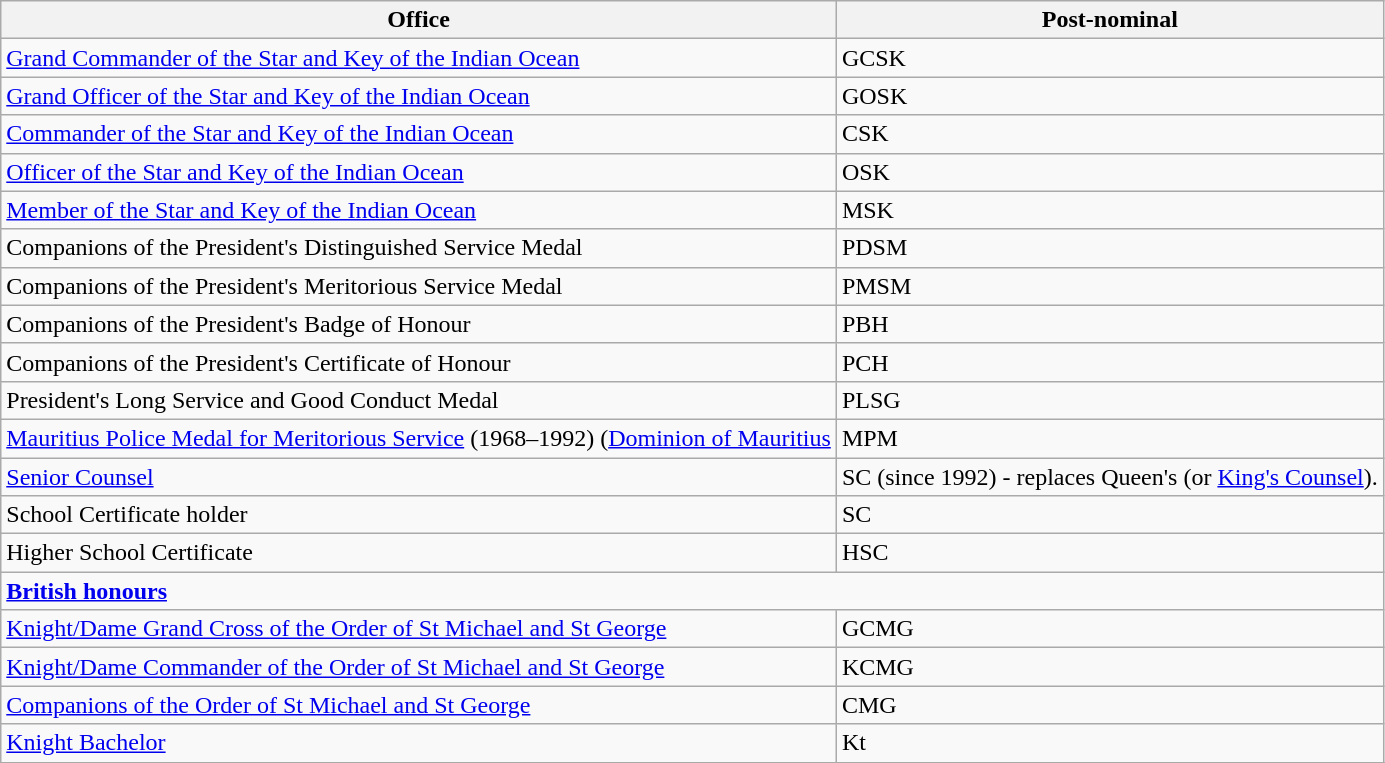<table class="wikitable">
<tr>
<th>Office</th>
<th>Post-nominal</th>
</tr>
<tr>
<td><a href='#'>Grand Commander of the Star and Key of the Indian Ocean</a></td>
<td>GCSK</td>
</tr>
<tr>
<td><a href='#'>Grand Officer of the Star and Key of the Indian Ocean</a></td>
<td>GOSK</td>
</tr>
<tr>
<td><a href='#'>Commander of the Star and Key of the Indian Ocean</a></td>
<td>CSK</td>
</tr>
<tr>
<td><a href='#'>Officer of the Star and Key of the Indian Ocean</a></td>
<td>OSK</td>
</tr>
<tr>
<td><a href='#'>Member of the Star and Key of the Indian Ocean</a></td>
<td>MSK</td>
</tr>
<tr>
<td>Companions of the President's Distinguished Service Medal</td>
<td>PDSM</td>
</tr>
<tr>
<td>Companions of the President's Meritorious Service Medal</td>
<td>PMSM</td>
</tr>
<tr>
<td>Companions of the President's Badge of Honour</td>
<td>PBH</td>
</tr>
<tr>
<td>Companions of the President's Certificate of Honour</td>
<td>PCH</td>
</tr>
<tr>
<td>President's Long Service and Good Conduct Medal</td>
<td>PLSG</td>
</tr>
<tr>
<td><a href='#'>Mauritius Police Medal for Meritorious Service</a> (1968–1992) (<a href='#'>Dominion of Mauritius</a></td>
<td>MPM</td>
</tr>
<tr>
<td><a href='#'>Senior Counsel</a></td>
<td>SC (since 1992) - replaces Queen's (or <a href='#'>King's Counsel</a>).</td>
</tr>
<tr>
<td>School Certificate holder</td>
<td>SC</td>
</tr>
<tr>
<td>Higher School Certificate</td>
<td>HSC</td>
</tr>
<tr>
<td colspan="2"><strong><a href='#'>British honours</a></strong></td>
</tr>
<tr>
<td><a href='#'>Knight/Dame Grand Cross of the Order of St Michael and St George</a></td>
<td>GCMG</td>
</tr>
<tr>
<td><a href='#'>Knight/Dame Commander of the Order of St Michael and St George</a></td>
<td>KCMG</td>
</tr>
<tr>
<td><a href='#'>Companions of the Order of St Michael and St George</a></td>
<td>CMG</td>
</tr>
<tr>
<td><a href='#'>Knight Bachelor</a></td>
<td>Kt</td>
</tr>
<tr>
</tr>
</table>
